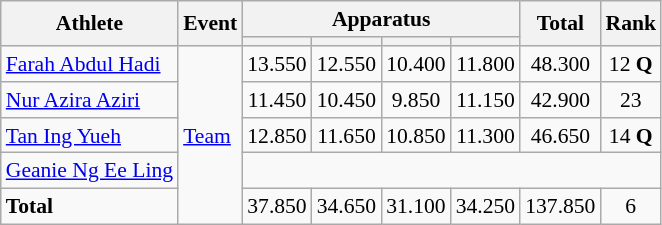<table class="wikitable" style="font-size:90%">
<tr>
<th rowspan=2>Athlete</th>
<th rowspan=2>Event</th>
<th colspan=4>Apparatus</th>
<th rowspan=2>Total</th>
<th rowspan=2>Rank</th>
</tr>
<tr style="font-size:95%">
<th></th>
<th></th>
<th></th>
<th></th>
</tr>
<tr align=center>
<td align=left><a href='#'>Farah Abdul Hadi</a></td>
<td align=left rowspan=5><a href='#'>Team</a></td>
<td>13.550</td>
<td>12.550</td>
<td>10.400</td>
<td>11.800</td>
<td>48.300</td>
<td>12 <strong>Q</strong></td>
</tr>
<tr align=center>
<td align=left><a href='#'>Nur Azira Aziri</a></td>
<td>11.450</td>
<td>10.450</td>
<td>9.850</td>
<td>11.150</td>
<td>42.900</td>
<td>23</td>
</tr>
<tr align=center>
<td align=left><a href='#'>Tan Ing Yueh</a></td>
<td>12.850</td>
<td>11.650</td>
<td>10.850</td>
<td>11.300</td>
<td>46.650</td>
<td>14 <strong>Q</strong></td>
</tr>
<tr align=center>
<td align=left><a href='#'>Geanie Ng Ee Ling</a></td>
<td colspan=6></td>
</tr>
<tr align=center>
<td align=left><strong>Total</strong></td>
<td>37.850</td>
<td>34.650</td>
<td>31.100</td>
<td>34.250</td>
<td>137.850</td>
<td>6</td>
</tr>
</table>
